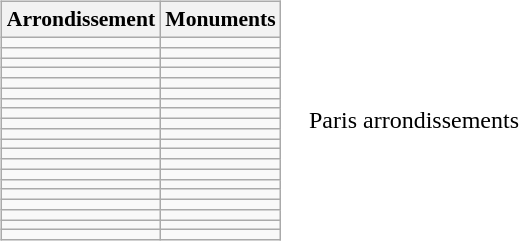<table style="margin-left: auto; margin-right: auto; border: none; text-align: center;">
<tr>
<td><br><table class="wikitable sortable plainlinks" style="font-size: 90%;">
<tr>
<th scope=col>Arrondissement</th>
<th scope=col>Monuments</th>
</tr>
<tr>
<td></td>
<td></td>
</tr>
<tr>
<td></td>
<td></td>
</tr>
<tr>
<td></td>
<td></td>
</tr>
<tr>
<td></td>
<td></td>
</tr>
<tr>
<td></td>
<td></td>
</tr>
<tr>
<td></td>
<td></td>
</tr>
<tr>
<td></td>
<td></td>
</tr>
<tr>
<td></td>
<td></td>
</tr>
<tr>
<td></td>
<td></td>
</tr>
<tr>
<td></td>
<td></td>
</tr>
<tr>
<td></td>
<td></td>
</tr>
<tr>
<td></td>
<td></td>
</tr>
<tr>
<td></td>
<td></td>
</tr>
<tr>
<td></td>
<td></td>
</tr>
<tr>
<td></td>
<td></td>
</tr>
<tr>
<td></td>
<td></td>
</tr>
<tr>
<td></td>
<td></td>
</tr>
<tr>
<td></td>
<td></td>
</tr>
<tr>
<td></td>
<td></td>
</tr>
<tr>
<td></td>
<td></td>
</tr>
</table>
</td>
<td><br>
Paris arrondissements</td>
</tr>
</table>
